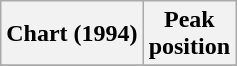<table class="wikitable sortable plainrowheaders">
<tr>
<th>Chart (1994)</th>
<th>Peak<br>position</th>
</tr>
<tr>
</tr>
</table>
